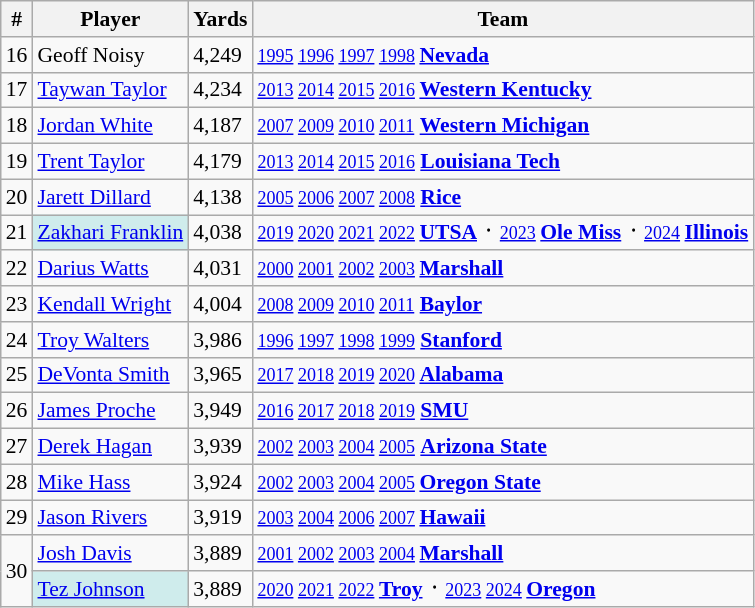<table class="wikitable" style="font-size:90%; white-space: nowrap;">
<tr>
<th>#</th>
<th>Player</th>
<th>Yards</th>
<th>Team</th>
</tr>
<tr>
<td>16</td>
<td>Geoff Noisy</td>
<td>4,249</td>
<td><small><a href='#'>1995</a> <a href='#'>1996</a> <a href='#'>1997</a> <a href='#'>1998</a> </small> <strong><a href='#'>Nevada</a></strong></td>
</tr>
<tr>
<td>17</td>
<td><a href='#'>Taywan Taylor</a></td>
<td>4,234</td>
<td><small><a href='#'>2013</a> <a href='#'>2014</a> <a href='#'>2015</a> <a href='#'>2016</a> </small> <strong><a href='#'>Western Kentucky</a></strong></td>
</tr>
<tr>
<td>18</td>
<td><a href='#'>Jordan White</a></td>
<td>4,187</td>
<td><small> <a href='#'>2007</a> <a href='#'>2009</a> <a href='#'>2010</a> <a href='#'>2011</a></small> <strong><a href='#'>Western Michigan</a></strong></td>
</tr>
<tr>
<td>19</td>
<td><a href='#'>Trent Taylor</a></td>
<td>4,179</td>
<td><small> <a href='#'>2013</a> <a href='#'>2014</a> <a href='#'>2015</a> <a href='#'>2016</a></small> <strong><a href='#'>Louisiana Tech</a></strong></td>
</tr>
<tr>
<td>20</td>
<td><a href='#'>Jarett Dillard</a></td>
<td>4,138</td>
<td><small> <a href='#'>2005</a> <a href='#'>2006</a> <a href='#'>2007</a> <a href='#'>2008</a></small> <strong><a href='#'>Rice</a></strong></td>
</tr>
<tr>
<td>21</td>
<td style="background: #CFECEC;"><a href='#'>Zakhari Franklin</a></td>
<td><abbr>4,038</abbr></td>
<td><small> <a href='#'>2019</a> <a href='#'>2020</a> <a href='#'>2021</a> <a href='#'>2022</a> </small> <strong><a href='#'>UTSA</a></strong> ᛫ <small> <a href='#'>2023</a> </small> <strong><a href='#'>Ole Miss</a></strong> ᛫ <small> <a href='#'>2024</a> </small> <strong><a href='#'>Illinois</a></strong></td>
</tr>
<tr>
<td>22</td>
<td><a href='#'>Darius Watts</a></td>
<td>4,031</td>
<td><small><a href='#'>2000</a> <a href='#'>2001</a> <a href='#'>2002</a> <a href='#'>2003</a> </small> <strong><a href='#'>Marshall</a></strong></td>
</tr>
<tr>
<td>23</td>
<td><a href='#'>Kendall Wright</a></td>
<td>4,004</td>
<td><small><a href='#'>2008</a> <a href='#'>2009</a> <a href='#'>2010</a> <a href='#'>2011</a></small> <strong><a href='#'>Baylor</a></strong></td>
</tr>
<tr>
<td>24</td>
<td><a href='#'>Troy Walters</a></td>
<td>3,986</td>
<td><small> <a href='#'>1996</a> <a href='#'>1997</a> <a href='#'>1998</a> <a href='#'>1999</a></small> <strong><a href='#'>Stanford</a></strong></td>
</tr>
<tr>
<td>25</td>
<td><a href='#'>DeVonta Smith</a></td>
<td>3,965</td>
<td><small> <a href='#'>2017</a> <a href='#'>2018</a> <a href='#'>2019</a> <a href='#'>2020</a> </small> <strong><a href='#'>Alabama</a></strong></td>
</tr>
<tr>
<td>26</td>
<td><a href='#'>James Proche</a></td>
<td>3,949</td>
<td><small> <a href='#'>2016</a> <a href='#'>2017</a> <a href='#'>2018</a> <a href='#'>2019</a></small> <strong><a href='#'>SMU</a></strong></td>
</tr>
<tr>
<td>27</td>
<td><a href='#'>Derek Hagan</a></td>
<td>3,939</td>
<td><small><a href='#'>2002</a> <a href='#'>2003</a> <a href='#'>2004</a> <a href='#'>2005</a></small> <strong><a href='#'>Arizona State</a></strong></td>
</tr>
<tr>
<td>28</td>
<td><a href='#'>Mike Hass</a></td>
<td>3,924</td>
<td><small> <a href='#'>2002</a> <a href='#'>2003</a> <a href='#'>2004</a> <a href='#'>2005</a> </small> <strong><a href='#'>Oregon State</a></strong></td>
</tr>
<tr>
<td>29</td>
<td><a href='#'>Jason Rivers</a></td>
<td>3,919</td>
<td><small> <a href='#'>2003</a> <a href='#'>2004</a> <a href='#'>2006</a> <a href='#'>2007</a> </small> <strong><a href='#'>Hawaii</a></strong></td>
</tr>
<tr>
<td rowspan=2>30</td>
<td><a href='#'>Josh Davis</a></td>
<td>3,889</td>
<td><small> <a href='#'>2001</a> <a href='#'>2002</a> <a href='#'>2003</a> <a href='#'>2004</a> </small> <strong><a href='#'>Marshall</a></strong></td>
</tr>
<tr>
<td style="background: #CFECEC;"><a href='#'>Tez Johnson</a></td>
<td><abbr>3,889</abbr></td>
<td><small> <a href='#'>2020</a> <a href='#'>2021</a> <a href='#'>2022</a> </small> <strong><a href='#'>Troy</a></strong> ᛫ <small> <a href='#'>2023</a> <a href='#'>2024</a> </small> <strong><a href='#'>Oregon</a></strong></td>
</tr>
</table>
